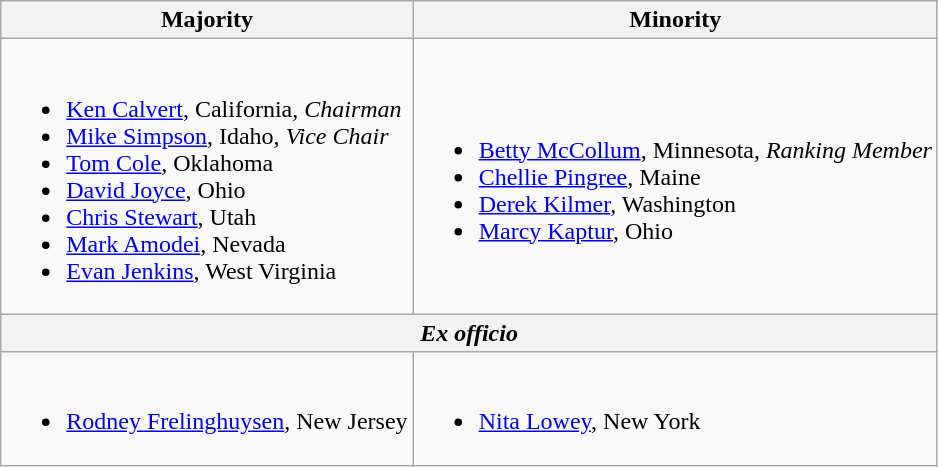<table class=wikitable>
<tr>
<th>Majority</th>
<th>Minority</th>
</tr>
<tr>
<td><br><ul><li><a href='#'>Ken Calvert</a>, California, <em>Chairman</em></li><li><a href='#'>Mike Simpson</a>, Idaho, <em>Vice Chair</em></li><li><a href='#'>Tom Cole</a>, Oklahoma</li><li><a href='#'>David Joyce</a>, Ohio</li><li><a href='#'>Chris Stewart</a>, Utah</li><li><a href='#'>Mark Amodei</a>, Nevada</li><li><a href='#'>Evan Jenkins</a>, West Virginia</li></ul></td>
<td><br><ul><li><a href='#'>Betty McCollum</a>, Minnesota, <em>Ranking Member</em></li><li><a href='#'>Chellie Pingree</a>, Maine</li><li><a href='#'>Derek Kilmer</a>, Washington</li><li><a href='#'>Marcy Kaptur</a>, Ohio</li></ul></td>
</tr>
<tr>
<th colspan=2><em>Ex officio</em></th>
</tr>
<tr>
<td><br><ul><li><a href='#'>Rodney Frelinghuysen</a>, New Jersey</li></ul></td>
<td><br><ul><li><a href='#'>Nita Lowey</a>, New York</li></ul></td>
</tr>
</table>
